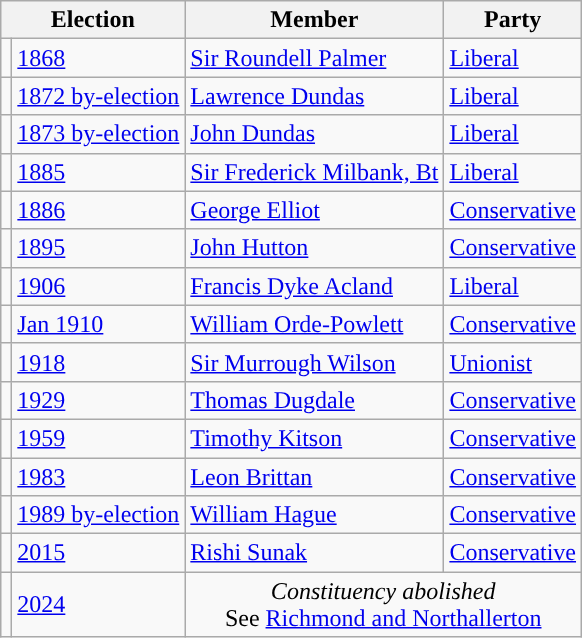<table class="wikitable">
<tr>
<th colspan="2">Election</th>
<th>Member</th>
<th>Party</th>
</tr>
<tr>
<td style="color:inherit;background-color: "></td>
<td><a href='#'>1868</a></td>
<td><a href='#'>Sir Roundell Palmer</a></td>
<td><a href='#'>Liberal</a></td>
</tr>
<tr>
<td style="color:inherit;background-color: "></td>
<td><a href='#'>1872 by-election</a></td>
<td><a href='#'>Lawrence Dundas</a></td>
<td><a href='#'>Liberal</a></td>
</tr>
<tr>
<td style="color:inherit;background-color: "></td>
<td><a href='#'>1873 by-election</a></td>
<td><a href='#'>John Dundas</a></td>
<td><a href='#'>Liberal</a></td>
</tr>
<tr>
<td style="color:inherit;background-color: "></td>
<td><a href='#'>1885</a></td>
<td><a href='#'>Sir Frederick Milbank, Bt</a></td>
<td><a href='#'>Liberal</a></td>
</tr>
<tr>
<td style="color:inherit;background-color: "></td>
<td><a href='#'>1886</a></td>
<td><a href='#'>George Elliot</a></td>
<td><a href='#'>Conservative</a></td>
</tr>
<tr>
<td style="color:inherit;background-color: "></td>
<td><a href='#'>1895</a></td>
<td><a href='#'>John Hutton</a></td>
<td><a href='#'>Conservative</a></td>
</tr>
<tr>
<td style="color:inherit;background-color: "></td>
<td><a href='#'>1906</a></td>
<td><a href='#'>Francis Dyke Acland</a></td>
<td><a href='#'>Liberal</a></td>
</tr>
<tr>
<td style="color:inherit;background-color: "></td>
<td><a href='#'>Jan 1910</a></td>
<td><a href='#'>William Orde-Powlett</a></td>
<td><a href='#'>Conservative</a></td>
</tr>
<tr>
<td style="color:inherit;background-color: "></td>
<td><a href='#'>1918</a></td>
<td><a href='#'>Sir Murrough Wilson</a></td>
<td><a href='#'>Unionist</a></td>
</tr>
<tr>
<td style="color:inherit;background-color: "></td>
<td><a href='#'>1929</a></td>
<td><a href='#'>Thomas Dugdale</a></td>
<td><a href='#'>Conservative</a></td>
</tr>
<tr>
<td style="color:inherit;background-color: "></td>
<td><a href='#'>1959</a></td>
<td><a href='#'>Timothy Kitson</a></td>
<td><a href='#'>Conservative</a></td>
</tr>
<tr>
<td style="color:inherit;background-color: "></td>
<td><a href='#'>1983</a></td>
<td><a href='#'>Leon Brittan</a></td>
<td><a href='#'>Conservative</a></td>
</tr>
<tr>
<td style="color:inherit;background-color: "></td>
<td><a href='#'>1989 by-election</a></td>
<td><a href='#'>William Hague</a></td>
<td><a href='#'>Conservative</a></td>
</tr>
<tr>
<td style="color:inherit;background-color: "></td>
<td><a href='#'>2015</a></td>
<td><a href='#'>Rishi Sunak</a></td>
<td><a href='#'>Conservative</a></td>
</tr>
<tr>
<td></td>
<td><a href='#'>2024</a></td>
<td colspan="2" align="center"><em>Constituency abolished</em><br>See <a href='#'>Richmond and Northallerton</a></td>
</tr>
</table>
